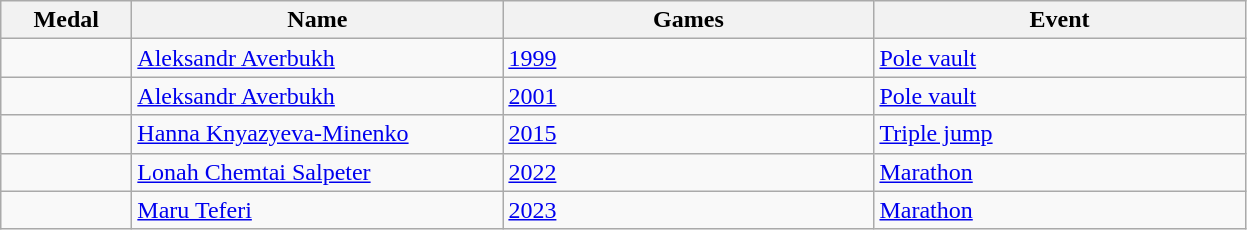<table class="wikitable sortable">
<tr>
<th style="width:5em">Medal</th>
<th style="width:15em">Name</th>
<th style="width:15em">Games</th>
<th style="width:15em">Event</th>
</tr>
<tr>
<td></td>
<td><a href='#'>Aleksandr Averbukh</a></td>
<td><a href='#'>1999</a></td>
<td><a href='#'>Pole vault</a></td>
</tr>
<tr>
<td></td>
<td><a href='#'>Aleksandr Averbukh</a></td>
<td><a href='#'>2001</a></td>
<td><a href='#'>Pole vault</a></td>
</tr>
<tr>
<td></td>
<td><a href='#'>Hanna Knyazyeva-Minenko</a></td>
<td><a href='#'>2015</a></td>
<td><a href='#'>Triple jump</a></td>
</tr>
<tr>
<td></td>
<td><a href='#'>Lonah Chemtai Salpeter</a></td>
<td><a href='#'>2022</a></td>
<td><a href='#'>Marathon</a></td>
</tr>
<tr>
<td></td>
<td><a href='#'>Maru Teferi</a></td>
<td><a href='#'>2023</a></td>
<td><a href='#'>Marathon</a></td>
</tr>
</table>
